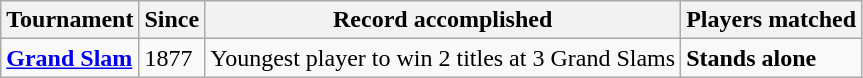<table class="wikitable">
<tr style="background:#efefef;">
<th>Tournament</th>
<th>Since</th>
<th>Record accomplished</th>
<th>Players matched</th>
</tr>
<tr>
<td><strong><a href='#'>Grand Slam</a></strong></td>
<td>1877</td>
<td>Youngest player to win 2 titles at 3 Grand Slams</td>
<td><strong>Stands alone</strong></td>
</tr>
</table>
